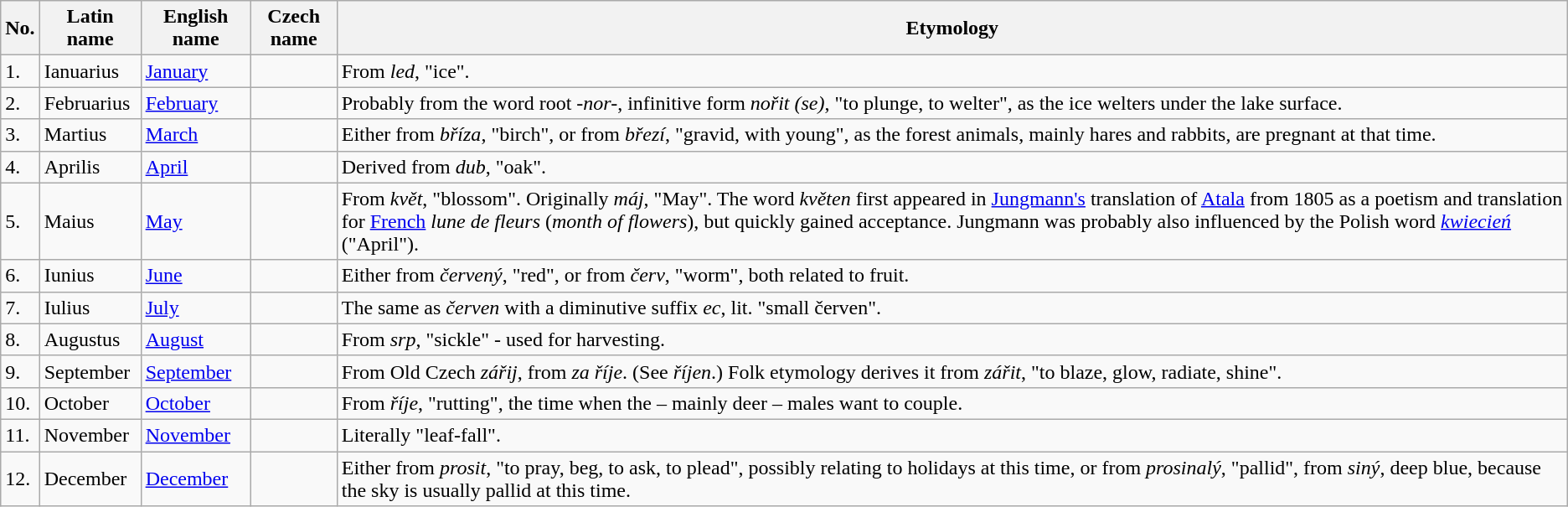<table class="wikitable">
<tr>
<th>No.</th>
<th>Latin name</th>
<th>English name</th>
<th>Czech name</th>
<th>Etymology</th>
</tr>
<tr>
<td>1.</td>
<td>Ianuarius</td>
<td><a href='#'>January</a></td>
<td></td>
<td>From <em>led</em>, "ice".</td>
</tr>
<tr>
<td>2.</td>
<td>Februarius</td>
<td><a href='#'>February</a></td>
<td></td>
<td>Probably from the word root <em>-nor-</em>, infinitive form <em>nořit (se)</em>, "to plunge, to welter", as the ice welters under the lake surface.</td>
</tr>
<tr>
<td>3.</td>
<td>Martius</td>
<td><a href='#'>March</a></td>
<td></td>
<td>Either from <em>bříza</em>, "birch", or from <em>březí</em>, "gravid, with young", as the forest animals, mainly hares and rabbits, are pregnant at that time.</td>
</tr>
<tr>
<td>4.</td>
<td>Aprilis</td>
<td><a href='#'>April</a></td>
<td></td>
<td>Derived from <em>dub</em>, "oak".</td>
</tr>
<tr>
<td>5.</td>
<td>Maius</td>
<td><a href='#'>May</a></td>
<td></td>
<td>From <em>květ</em>, "blossom". Originally <em>máj</em>, "May". The word <em>květen</em> first appeared in <a href='#'>Jungmann's</a> translation of <a href='#'>Atala</a> from 1805 as a poetism and translation for <a href='#'>French</a> <em>lune de fleurs</em> (<em>month of flowers</em>), but quickly gained acceptance. Jungmann was probably also influenced by the Polish word <em><a href='#'>kwiecień</a></em> ("April").</td>
</tr>
<tr>
<td>6.</td>
<td>Iunius</td>
<td><a href='#'>June</a></td>
<td></td>
<td>Either from <em>červený</em>, "red", or from <em>červ</em>, "worm", both related to fruit.</td>
</tr>
<tr>
<td>7.</td>
<td>Iulius</td>
<td><a href='#'>July</a></td>
<td></td>
<td>The same as <em>červen</em> with a diminutive suffix <em>ec</em>, lit. "small červen".</td>
</tr>
<tr>
<td>8.</td>
<td>Augustus</td>
<td><a href='#'>August</a></td>
<td></td>
<td>From <em>srp</em>, "sickle" - used for harvesting.</td>
</tr>
<tr>
<td>9.</td>
<td>September</td>
<td><a href='#'>September</a></td>
<td></td>
<td>From Old Czech <em>zářij</em>, from <em>za říje</em>. (See <em>říjen</em>.) Folk etymology derives it from <em>zářit</em>, "to blaze, glow, radiate, shine".</td>
</tr>
<tr>
<td>10.</td>
<td>October</td>
<td><a href='#'>October</a></td>
<td></td>
<td>From <em>říje</em>, "rutting", the time when the – mainly deer – males want to couple.</td>
</tr>
<tr>
<td>11.</td>
<td>November</td>
<td><a href='#'>November</a></td>
<td></td>
<td>Literally "leaf-fall".</td>
</tr>
<tr>
<td>12.</td>
<td>December</td>
<td><a href='#'>December</a></td>
<td></td>
<td>Either from <em>prosit</em>, "to pray, beg, to ask, to plead", possibly relating to holidays at this time, or from <em>prosinalý</em>, "pallid", from <em>siný</em>, deep blue, because the sky is usually pallid at this time.</td>
</tr>
</table>
